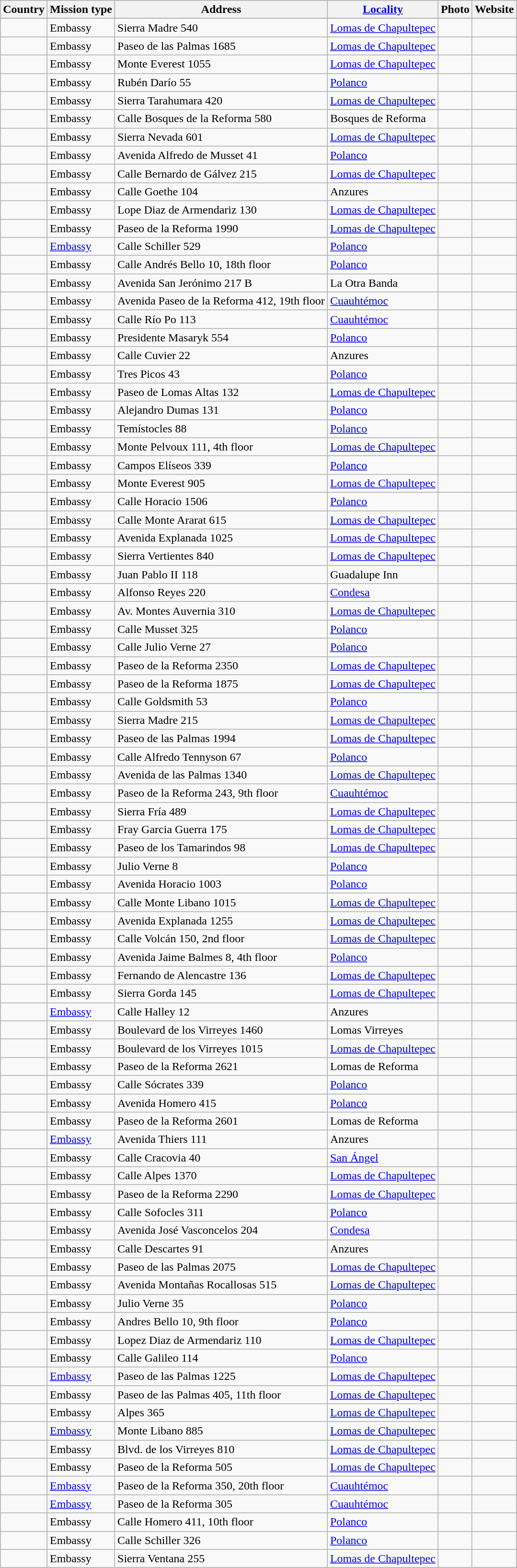<table class="wikitable sortable">
<tr valign="middle">
<th>Country</th>
<th>Mission type</th>
<th>Address</th>
<th><a href='#'>Locality</a></th>
<th>Photo</th>
<th>Website</th>
</tr>
<tr style="font-weight:bold; background-color: #DDDDDD">
</tr>
<tr>
<td></td>
<td>Embassy</td>
<td>Sierra Madre 540</td>
<td><a href='#'>Lomas de Chapultepec</a></td>
<td></td>
<td></td>
</tr>
<tr>
<td></td>
<td>Embassy</td>
<td>Paseo de las Palmas 1685</td>
<td><a href='#'>Lomas de Chapultepec</a></td>
<td></td>
<td></td>
</tr>
<tr>
<td></td>
<td>Embassy</td>
<td>Monte Everest 1055</td>
<td><a href='#'>Lomas de Chapultepec</a></td>
<td></td>
<td></td>
</tr>
<tr>
<td></td>
<td>Embassy</td>
<td>Rubén Darío 55</td>
<td><a href='#'>Polanco</a></td>
<td></td>
<td></td>
</tr>
<tr>
<td></td>
<td>Embassy</td>
<td>Sierra Tarahumara 420</td>
<td><a href='#'>Lomas de Chapultepec</a></td>
<td></td>
<td></td>
</tr>
<tr>
<td></td>
<td>Embassy</td>
<td>Calle Bosques de la Reforma 580</td>
<td>Bosques de Reforma</td>
<td></td>
<td></td>
</tr>
<tr>
<td></td>
<td>Embassy</td>
<td>Sierra Nevada 601</td>
<td><a href='#'>Lomas de Chapultepec</a></td>
<td></td>
<td></td>
</tr>
<tr>
<td></td>
<td>Embassy</td>
<td>Avenida Alfredo de Musset 41</td>
<td><a href='#'>Polanco</a></td>
<td></td>
<td></td>
</tr>
<tr>
<td></td>
<td>Embassy</td>
<td>Calle Bernardo de Gálvez 215</td>
<td><a href='#'>Lomas de Chapultepec</a></td>
<td></td>
<td></td>
</tr>
<tr>
<td></td>
<td>Embassy</td>
<td>Calle Goethe 104</td>
<td>Anzures</td>
<td></td>
<td></td>
</tr>
<tr>
<td></td>
<td>Embassy</td>
<td>Lope Diaz de Armendariz 130</td>
<td><a href='#'>Lomas de Chapultepec</a></td>
<td></td>
<td></td>
</tr>
<tr>
<td></td>
<td>Embassy</td>
<td>Paseo de la Reforma 1990</td>
<td><a href='#'>Lomas de Chapultepec</a></td>
<td></td>
<td></td>
</tr>
<tr>
<td></td>
<td><a href='#'>Embassy</a></td>
<td>Calle Schiller 529</td>
<td><a href='#'>Polanco</a></td>
<td></td>
<td></td>
</tr>
<tr>
<td></td>
<td>Embassy</td>
<td>Calle Andrés Bello 10, 18th floor</td>
<td><a href='#'>Polanco</a></td>
<td></td>
<td></td>
</tr>
<tr>
<td></td>
<td>Embassy</td>
<td>Avenida San Jerónimo 217 B</td>
<td>La Otra Banda</td>
<td></td>
<td></td>
</tr>
<tr>
<td></td>
<td>Embassy</td>
<td>Avenida Paseo de la Reforma 412, 19th floor</td>
<td><a href='#'>Cuauhtémoc</a></td>
<td></td>
<td></td>
</tr>
<tr>
<td></td>
<td>Embassy</td>
<td>Calle Río Po 113</td>
<td><a href='#'>Cuauhtémoc</a></td>
<td></td>
<td></td>
</tr>
<tr>
<td></td>
<td>Embassy</td>
<td>Presidente Masaryk 554</td>
<td><a href='#'>Polanco</a></td>
<td></td>
<td></td>
</tr>
<tr>
<td></td>
<td>Embassy</td>
<td>Calle Cuvier 22</td>
<td>Anzures</td>
<td></td>
<td></td>
</tr>
<tr>
<td></td>
<td>Embassy</td>
<td>Tres Picos 43</td>
<td><a href='#'>Polanco</a></td>
<td></td>
<td></td>
</tr>
<tr>
<td></td>
<td>Embassy</td>
<td>Paseo de Lomas Altas 132</td>
<td><a href='#'>Lomas de Chapultepec</a></td>
<td></td>
<td></td>
</tr>
<tr>
<td></td>
<td>Embassy</td>
<td>Alejandro Dumas 131</td>
<td><a href='#'>Polanco</a></td>
<td></td>
<td></td>
</tr>
<tr>
<td></td>
<td>Embassy</td>
<td>Temístocles 88</td>
<td><a href='#'>Polanco</a></td>
<td></td>
<td></td>
</tr>
<tr>
<td></td>
<td>Embassy</td>
<td>Monte Pelvoux 111, 4th floor</td>
<td><a href='#'>Lomas de Chapultepec</a></td>
<td></td>
<td></td>
</tr>
<tr>
<td></td>
<td>Embassy</td>
<td>Campos Elíseos 339</td>
<td><a href='#'>Polanco</a></td>
<td></td>
<td></td>
</tr>
<tr>
<td></td>
<td>Embassy</td>
<td>Monte Everest 905</td>
<td><a href='#'>Lomas de Chapultepec</a></td>
<td></td>
<td></td>
</tr>
<tr>
<td></td>
<td>Embassy</td>
<td>Calle Horacio 1506</td>
<td><a href='#'>Polanco</a></td>
<td></td>
<td></td>
</tr>
<tr>
<td></td>
<td>Embassy</td>
<td>Calle Monte Ararat 615</td>
<td><a href='#'>Lomas de Chapultepec</a></td>
<td></td>
<td></td>
</tr>
<tr>
<td></td>
<td>Embassy</td>
<td>Avenida Explanada 1025</td>
<td><a href='#'>Lomas de Chapultepec</a></td>
<td></td>
<td></td>
</tr>
<tr>
<td></td>
<td>Embassy</td>
<td>Sierra Vertientes 840</td>
<td><a href='#'>Lomas de Chapultepec</a></td>
<td></td>
<td></td>
</tr>
<tr>
<td></td>
<td>Embassy</td>
<td>Juan Pablo II 118</td>
<td>Guadalupe Inn</td>
<td></td>
<td></td>
</tr>
<tr>
<td></td>
<td>Embassy</td>
<td>Alfonso Reyes 220</td>
<td><a href='#'>Condesa</a></td>
<td></td>
<td></td>
</tr>
<tr>
<td></td>
<td>Embassy</td>
<td>Av. Montes Auvernia 310</td>
<td><a href='#'>Lomas de Chapultepec</a></td>
<td></td>
<td></td>
</tr>
<tr>
<td></td>
<td>Embassy</td>
<td>Calle Musset 325</td>
<td><a href='#'>Polanco</a></td>
<td></td>
<td></td>
</tr>
<tr>
<td></td>
<td>Embassy</td>
<td>Calle Julio Verne 27</td>
<td><a href='#'>Polanco</a></td>
<td></td>
<td></td>
</tr>
<tr>
<td></td>
<td>Embassy</td>
<td>Paseo de la Reforma 2350</td>
<td><a href='#'>Lomas de Chapultepec</a></td>
<td></td>
<td></td>
</tr>
<tr>
<td></td>
<td>Embassy</td>
<td>Paseo de la Reforma 1875</td>
<td><a href='#'>Lomas de Chapultepec</a></td>
<td></td>
<td></td>
</tr>
<tr>
<td></td>
<td>Embassy</td>
<td>Calle Goldsmith 53</td>
<td><a href='#'>Polanco</a></td>
<td></td>
<td></td>
</tr>
<tr>
<td></td>
<td>Embassy</td>
<td>Sierra Madre 215</td>
<td><a href='#'>Lomas de Chapultepec</a></td>
<td></td>
<td></td>
</tr>
<tr>
<td></td>
<td>Embassy</td>
<td>Paseo de las Palmas 1994</td>
<td><a href='#'>Lomas de Chapultepec</a></td>
<td></td>
<td></td>
</tr>
<tr>
<td></td>
<td>Embassy</td>
<td>Calle Alfredo Tennyson 67</td>
<td><a href='#'>Polanco</a></td>
<td></td>
<td></td>
</tr>
<tr>
<td></td>
<td>Embassy</td>
<td>Avenida de las Palmas 1340</td>
<td><a href='#'>Lomas de Chapultepec</a></td>
<td></td>
<td></td>
</tr>
<tr>
<td></td>
<td>Embassy</td>
<td>Paseo de la Reforma 243, 9th floor</td>
<td><a href='#'>Cuauhtémoc</a></td>
<td></td>
<td></td>
</tr>
<tr>
<td></td>
<td>Embassy</td>
<td>Sierra Fría 489</td>
<td><a href='#'>Lomas de Chapultepec</a></td>
<td></td>
<td></td>
</tr>
<tr>
<td></td>
<td>Embassy</td>
<td>Fray Garcia Guerra 175</td>
<td><a href='#'>Lomas de Chapultepec</a></td>
<td></td>
<td></td>
</tr>
<tr>
<td></td>
<td>Embassy</td>
<td>Paseo de los Tamarindos 98</td>
<td><a href='#'>Lomas de Chapultepec</a></td>
<td></td>
<td></td>
</tr>
<tr>
<td></td>
<td>Embassy</td>
<td>Julio Verne 8</td>
<td><a href='#'>Polanco</a></td>
<td></td>
<td></td>
</tr>
<tr>
<td></td>
<td>Embassy</td>
<td>Avenida Horacio 1003</td>
<td><a href='#'>Polanco</a></td>
<td></td>
<td></td>
</tr>
<tr>
<td></td>
<td>Embassy</td>
<td>Calle Monte Libano 1015</td>
<td><a href='#'>Lomas de Chapultepec</a></td>
<td></td>
<td></td>
</tr>
<tr>
<td></td>
<td>Embassy</td>
<td>Avenida Explanada 1255</td>
<td><a href='#'>Lomas de Chapultepec</a></td>
<td></td>
<td></td>
</tr>
<tr>
<td></td>
<td>Embassy</td>
<td>Calle Volcán 150, 2nd floor</td>
<td><a href='#'>Lomas de Chapultepec</a></td>
<td></td>
<td></td>
</tr>
<tr>
<td></td>
<td>Embassy</td>
<td>Avenida Jaime Balmes 8, 4th floor</td>
<td><a href='#'>Polanco</a></td>
<td></td>
<td></td>
</tr>
<tr>
<td></td>
<td>Embassy</td>
<td>Fernando de Alencastre 136</td>
<td><a href='#'>Lomas de Chapultepec</a></td>
<td></td>
<td></td>
</tr>
<tr>
<td></td>
<td>Embassy</td>
<td>Sierra Gorda 145</td>
<td><a href='#'>Lomas de Chapultepec</a></td>
<td></td>
<td></td>
</tr>
<tr>
<td></td>
<td><a href='#'>Embassy</a></td>
<td>Calle Halley 12</td>
<td>Anzures</td>
<td></td>
<td></td>
</tr>
<tr>
<td></td>
<td>Embassy</td>
<td>Boulevard de los Virreyes 1460</td>
<td>Lomas Virreyes</td>
<td></td>
<td></td>
</tr>
<tr>
<td></td>
<td>Embassy</td>
<td>Boulevard de los Virreyes 1015</td>
<td><a href='#'>Lomas de Chapultepec</a></td>
<td></td>
<td></td>
</tr>
<tr>
<td></td>
<td>Embassy</td>
<td>Paseo de la Reforma 2621</td>
<td>Lomas de Reforma</td>
<td></td>
<td></td>
</tr>
<tr>
<td></td>
<td>Embassy</td>
<td>Calle Sócrates 339</td>
<td><a href='#'>Polanco</a></td>
<td></td>
<td></td>
</tr>
<tr>
<td></td>
<td>Embassy</td>
<td>Avenida Homero 415</td>
<td><a href='#'>Polanco</a></td>
<td></td>
<td></td>
</tr>
<tr>
<td></td>
<td>Embassy</td>
<td>Paseo de la Reforma 2601</td>
<td>Lomas de Reforma</td>
<td></td>
<td></td>
</tr>
<tr>
<td></td>
<td><a href='#'>Embassy</a></td>
<td>Avenida Thiers 111</td>
<td>Anzures</td>
<td></td>
<td></td>
</tr>
<tr>
<td></td>
<td>Embassy</td>
<td>Calle Cracovia 40</td>
<td><a href='#'>San Ángel</a></td>
<td></td>
<td></td>
</tr>
<tr>
<td></td>
<td>Embassy</td>
<td>Calle Alpes 1370</td>
<td><a href='#'>Lomas de Chapultepec</a></td>
<td></td>
<td></td>
</tr>
<tr>
<td></td>
<td>Embassy</td>
<td>Paseo de la Reforma 2290</td>
<td><a href='#'>Lomas de Chapultepec</a></td>
<td></td>
<td></td>
</tr>
<tr>
<td></td>
<td>Embassy</td>
<td>Calle Sofocles 311</td>
<td><a href='#'>Polanco</a></td>
<td></td>
<td></td>
</tr>
<tr>
<td></td>
<td>Embassy</td>
<td>Avenida José Vasconcelos 204</td>
<td><a href='#'>Condesa</a></td>
<td></td>
<td></td>
</tr>
<tr>
<td></td>
<td>Embassy</td>
<td>Calle Descartes 91</td>
<td>Anzures</td>
<td></td>
<td></td>
</tr>
<tr>
<td></td>
<td>Embassy</td>
<td>Paseo de las Palmas 2075</td>
<td><a href='#'>Lomas de Chapultepec</a></td>
<td></td>
<td></td>
</tr>
<tr>
<td></td>
<td>Embassy</td>
<td>Avenida Montañas Rocallosas 515</td>
<td><a href='#'>Lomas de Chapultepec</a></td>
<td></td>
<td></td>
</tr>
<tr>
<td></td>
<td>Embassy</td>
<td>Julio Verne 35</td>
<td><a href='#'>Polanco</a></td>
<td></td>
<td></td>
</tr>
<tr>
<td></td>
<td>Embassy</td>
<td>Andres Bello 10, 9th floor</td>
<td><a href='#'>Polanco</a></td>
<td></td>
<td></td>
</tr>
<tr>
<td></td>
<td>Embassy</td>
<td>Lopez Diaz de Armendariz 110</td>
<td><a href='#'>Lomas de Chapultepec</a></td>
<td></td>
<td></td>
</tr>
<tr>
<td></td>
<td>Embassy</td>
<td>Calle Galileo 114</td>
<td><a href='#'>Polanco</a></td>
<td></td>
<td></td>
</tr>
<tr>
<td></td>
<td><a href='#'>Embassy</a></td>
<td>Paseo de las Palmas 1225</td>
<td><a href='#'>Lomas de Chapultepec</a></td>
<td></td>
<td></td>
</tr>
<tr>
<td></td>
<td>Embassy</td>
<td>Paseo de las Palmas 405, 11th floor</td>
<td><a href='#'>Lomas de Chapultepec</a></td>
<td></td>
<td></td>
</tr>
<tr>
<td></td>
<td>Embassy</td>
<td>Alpes 365</td>
<td><a href='#'>Lomas de Chapultepec</a></td>
<td></td>
<td></td>
</tr>
<tr>
<td></td>
<td><a href='#'>Embassy</a></td>
<td>Monte Libano 885</td>
<td><a href='#'>Lomas de Chapultepec</a></td>
<td></td>
<td></td>
</tr>
<tr>
<td></td>
<td>Embassy</td>
<td>Blvd. de los Virreyes 810</td>
<td><a href='#'>Lomas de Chapultepec</a></td>
<td></td>
<td></td>
</tr>
<tr>
<td></td>
<td>Embassy</td>
<td>Paseo de la Reforma 505</td>
<td><a href='#'>Lomas de Chapultepec</a></td>
<td></td>
<td></td>
</tr>
<tr>
<td></td>
<td><a href='#'>Embassy</a></td>
<td>Paseo de la Reforma 350, 20th floor</td>
<td><a href='#'>Cuauhtémoc</a></td>
<td></td>
<td></td>
</tr>
<tr>
<td></td>
<td><a href='#'>Embassy</a></td>
<td>Paseo de la Reforma 305</td>
<td><a href='#'>Cuauhtémoc</a></td>
<td></td>
<td></td>
</tr>
<tr>
<td></td>
<td>Embassy</td>
<td>Calle Homero 411, 10th floor</td>
<td><a href='#'>Polanco</a></td>
<td></td>
<td></td>
</tr>
<tr>
<td></td>
<td>Embassy</td>
<td>Calle Schiller 326</td>
<td><a href='#'>Polanco</a></td>
<td></td>
<td></td>
</tr>
<tr>
<td></td>
<td>Embassy</td>
<td>Sierra Ventana 255</td>
<td><a href='#'>Lomas de Chapultepec</a></td>
<td></td>
<td></td>
</tr>
</table>
